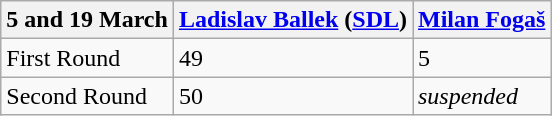<table class="wikitable">
<tr>
<th>5 and 19 March</th>
<th><a href='#'>Ladislav Ballek</a> (<a href='#'>SDL</a>)</th>
<th><a href='#'>Milan Fogaš</a></th>
</tr>
<tr>
<td>First Round</td>
<td>49</td>
<td>5</td>
</tr>
<tr>
<td>Second Round</td>
<td>50</td>
<td><em>suspended</em></td>
</tr>
</table>
